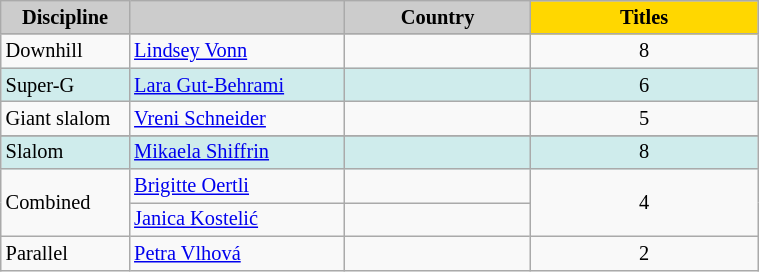<table class="wikitable" width=40% style="font-size:85%; text-align:left;">
<tr style="background:#ccc; text-align:center;">
<th style="background-color: #ccc;" width="80">Discipline</th>
<th style="background-color: #ccc;" width="140"></th>
<th style="background-color: #ccc;" width="120">Country</th>
<th style="background:gold; width:30%">Titles</th>
</tr>
<tr>
<td>Downhill</td>
<td><a href='#'>Lindsey Vonn</a></td>
<td></td>
<td align=center>8</td>
</tr>
<tr style="background:#CFECEC">
<td>Super-G</td>
<td><a href='#'>Lara Gut-Behrami</a></td>
<td></td>
<td align=center>6</td>
</tr>
<tr>
<td>Giant slalom</td>
<td><a href='#'>Vreni Schneider</a></td>
<td>  </td>
<td align=center>5</td>
</tr>
<tr>
</tr>
<tr style="background:#CFECEC">
<td>Slalom</td>
<td><a href='#'>Mikaela Shiffrin</a></td>
<td>  </td>
<td align=center>8</td>
</tr>
<tr>
<td rowspan=2>Combined</td>
<td><a href='#'>Brigitte Oertli</a></td>
<td>  </td>
<td rowspan=2 align=center>4</td>
</tr>
<tr>
<td><a href='#'>Janica Kostelić</a></td>
<td></td>
</tr>
<tr>
<td>Parallel</td>
<td><a href='#'>Petra Vlhová</a></td>
<td></td>
<td align=center>2</td>
</tr>
</table>
